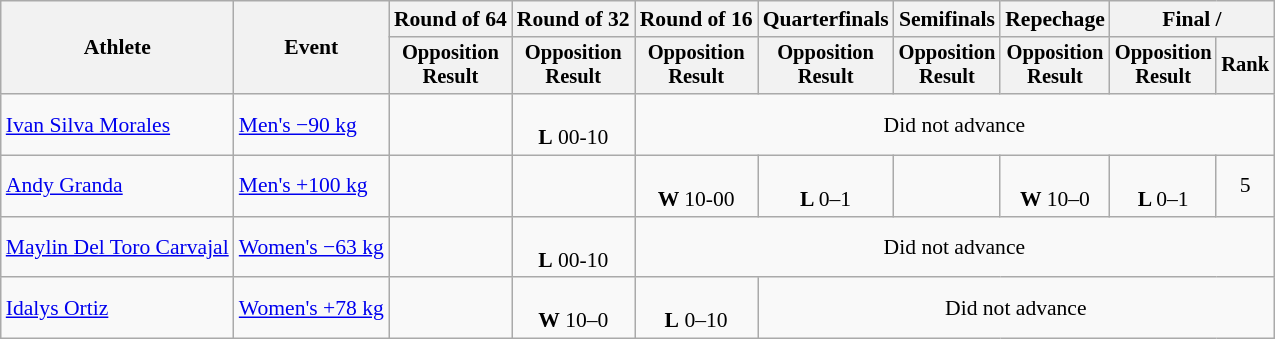<table class="wikitable" style="font-size:90%">
<tr>
<th rowspan="2">Athlete</th>
<th rowspan="2">Event</th>
<th>Round of 64</th>
<th>Round of 32</th>
<th>Round of 16</th>
<th>Quarterfinals</th>
<th>Semifinals</th>
<th>Repechage</th>
<th colspan=2>Final / </th>
</tr>
<tr style="font-size:95%">
<th>Opposition<br>Result</th>
<th>Opposition<br>Result</th>
<th>Opposition<br>Result</th>
<th>Opposition<br>Result</th>
<th>Opposition<br>Result</th>
<th>Opposition<br>Result</th>
<th>Opposition<br>Result</th>
<th>Rank</th>
</tr>
<tr align=center>
<td align=left><a href='#'>Ivan Silva Morales</a></td>
<td align=left><a href='#'>Men's −90 kg</a></td>
<td></td>
<td><br><strong>L</strong> 00-10</td>
<td colspan="6">Did not advance</td>
</tr>
<tr align=center>
<td align=left><a href='#'>Andy Granda</a></td>
<td align=left><a href='#'>Men's +100 kg</a></td>
<td></td>
<td></td>
<td><br><strong> W </strong>10-00</td>
<td><br><strong> L </strong>0–1</td>
<td></td>
<td><br><strong> W </strong>10–0</td>
<td><br><strong> L </strong>0–1</td>
<td>5</td>
</tr>
<tr align=center>
<td align=left><a href='#'>Maylin Del Toro Carvajal</a></td>
<td align=left><a href='#'>Women's −63 kg</a></td>
<td></td>
<td><br><strong>L</strong> 00-10</td>
<td colspan="6">Did not advance</td>
</tr>
<tr align=center>
<td align=left><a href='#'>Idalys Ortiz</a></td>
<td align=left><a href='#'>Women's +78 kg</a></td>
<td></td>
<td><br><strong>W</strong> 10–0</td>
<td><br><strong>L</strong> 0–10</td>
<td colspan="5">Did not advance</td>
</tr>
</table>
